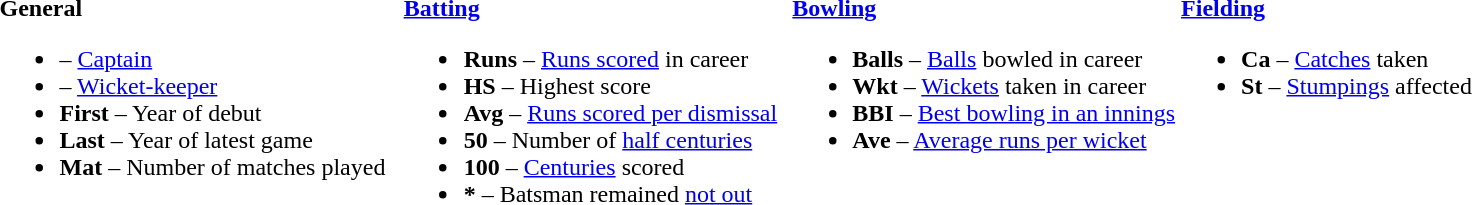<table>
<tr>
<td valign="top" style="width:26%"><br><strong>General</strong><ul><li> – <a href='#'>Captain</a></li><li> – <a href='#'>Wicket-keeper</a></li><li><strong>First</strong> – Year of debut</li><li><strong>Last</strong> – Year of latest game</li><li><strong>Mat</strong> – Number of matches played</li></ul></td>
<td valign="top" style="width:25%"><br><strong><a href='#'>Batting</a></strong><ul><li><strong>Runs</strong> – <a href='#'>Runs scored</a> in career</li><li><strong>HS</strong> – Highest score</li><li><strong>Avg</strong> – <a href='#'>Runs scored per dismissal</a></li><li><strong>50</strong> – Number of <a href='#'>half centuries</a></li><li><strong>100</strong> – <a href='#'>Centuries</a> scored</li><li><strong>*</strong> – Batsman remained <a href='#'>not out</a></li></ul></td>
<td valign="top" style="width:25%"><br><strong><a href='#'>Bowling</a></strong><ul><li><strong>Balls</strong> – <a href='#'>Balls</a> bowled in career</li><li><strong>Wkt</strong> – <a href='#'>Wickets</a> taken in career</li><li><strong>BBI</strong> – <a href='#'>Best bowling in an innings</a></li><li><strong>Ave</strong> – <a href='#'>Average runs per wicket</a></li></ul></td>
<td valign="top" style="width:24%"><br><strong><a href='#'>Fielding</a></strong><ul><li><strong>Ca</strong> – <a href='#'>Catches</a> taken</li><li><strong>St</strong> – <a href='#'>Stumpings</a> affected</li></ul></td>
</tr>
</table>
